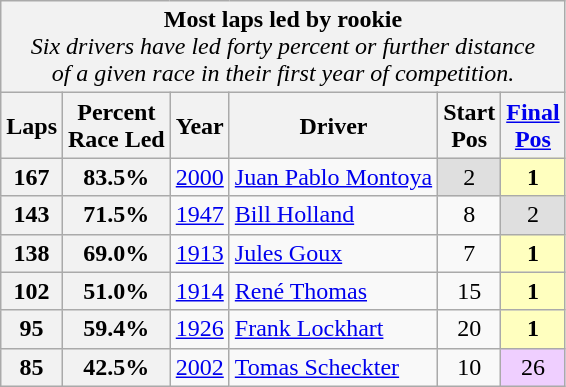<table class="wikitable">
<tr>
<td style="background:#F2F2F2;" align="center" colspan="7"><strong>Most laps led by rookie</strong><br><em>Six drivers have led forty percent or further distance<br>of a given race in their first year of competition.</em></td>
</tr>
<tr>
<td style="background:#F2F2F2;" align="center"><strong>Laps</strong></td>
<td style="background:#F2F2F2;" align="center"><strong>Percent<br>Race Led</strong></td>
<td style="background:#F2F2F2;" align="center"><strong>Year</strong></td>
<td style="background:#F2F2F2;" align="center"><strong>Driver</strong></td>
<td style="background:#F2F2F2;" align="center"><strong>Start<br>Pos</strong></td>
<td style="background:#F2F2F2;" align="center"><strong><a href='#'>Final<br>Pos</a></strong></td>
</tr>
<tr>
<td style="background:#F2F2F2;" align="center"><strong>167</strong></td>
<td style="background:#F2F2F2;" align="center"><strong>83.5%</strong></td>
<td align="center"><a href='#'>2000</a></td>
<td> <a href='#'>Juan Pablo Montoya</a></td>
<td style="background:#DFDFDF;" align="center">2</td>
<td style="background:#FFFFBF;" align="center"><strong>1</strong></td>
</tr>
<tr>
<td style="background:#F2F2F2;" align="center"><strong>143</strong></td>
<td style="background:#F2F2F2;" align="center"><strong>71.5%</strong></td>
<td align="center"><a href='#'>1947</a></td>
<td> <a href='#'>Bill Holland</a></td>
<td align="center">8</td>
<td style="background:#DFDFDF;" align="center">2</td>
</tr>
<tr>
<td style="background:#F2F2F2;" align="center"><strong>138</strong></td>
<td style="background:#F2F2F2;" align="center"><strong>69.0%</strong></td>
<td align="center"><a href='#'>1913</a></td>
<td> <a href='#'>Jules Goux</a></td>
<td align="center">7</td>
<td style="background:#FFFFBF;" align="center"><strong>1</strong></td>
</tr>
<tr>
<td style="background:#F2F2F2;" align="center"><strong>102</strong></td>
<td style="background:#F2F2F2;" align="center"><strong>51.0%</strong></td>
<td align="center"><a href='#'>1914</a></td>
<td> <a href='#'>René Thomas</a></td>
<td align="center">15</td>
<td style="background:#FFFFBF;" align="center"><strong>1</strong></td>
</tr>
<tr>
<td style="background:#F2F2F2;" align="center"><strong>95</strong></td>
<td style="background:#F2F2F2;" align="center"><strong>59.4%</strong></td>
<td align="center"><a href='#'>1926</a></td>
<td> <a href='#'>Frank Lockhart</a></td>
<td align="center">20</td>
<td style="background:#FFFFBF;" align="center"><strong>1</strong></td>
</tr>
<tr>
<td style="background:#F2F2F2;" align="center"><strong>85</strong></td>
<td style="background:#F2F2F2;" align="center"><strong>42.5%</strong></td>
<td align="center"><a href='#'>2002</a></td>
<td> <a href='#'>Tomas Scheckter</a></td>
<td align="center">10</td>
<td style="background:#EFCFFF;" align="center">26</td>
</tr>
</table>
